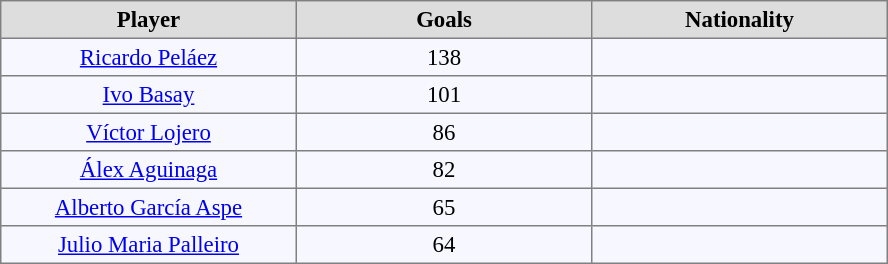<table cellpadding="3" cellspacing="0" border="1" style="background:#f7f8ff; margin:auto; font-size:95%; border:gray solid 1px; border-collapse:collapse;">
<tr style="background:#ddd; text-align:Center; color:black;">
<th style="width:190px;">Player</th>
<th style="width:190px;">Goals</th>
<th style="width:190px;">Nationality</th>
</tr>
<tr align=center>
<td><a href='#'>Ricardo Peláez</a></td>
<td>138</td>
<td></td>
</tr>
<tr align=center>
<td><a href='#'>Ivo Basay</a></td>
<td>101</td>
<td></td>
</tr>
<tr align=center>
<td><a href='#'>Víctor Lojero</a></td>
<td>86</td>
<td></td>
</tr>
<tr align=center>
<td><a href='#'>Álex Aguinaga</a></td>
<td>82</td>
<td></td>
</tr>
<tr align=center>
<td><a href='#'>Alberto García Aspe</a></td>
<td>65</td>
<td></td>
</tr>
<tr align=center>
<td><a href='#'>Julio Maria Palleiro</a></td>
<td>64</td>
<td></td>
</tr>
</table>
